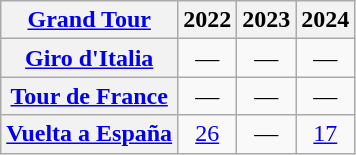<table class="wikitable plainrowheaders">
<tr>
<th scope="col"><a href='#'>Grand Tour</a></th>
<th scope="col">2022</th>
<th scope="col">2023</th>
<th scope="col">2024</th>
</tr>
<tr style="text-align:center;">
<th scope="row"> <a href='#'>Giro d'Italia</a></th>
<td>—</td>
<td>—</td>
<td>—</td>
</tr>
<tr style="text-align:center;">
<th scope="row"> <a href='#'>Tour de France</a></th>
<td>—</td>
<td>—</td>
<td>—</td>
</tr>
<tr style="text-align:center;">
<th scope="row"> <a href='#'>Vuelta a España</a></th>
<td><a href='#'>26</a></td>
<td>—</td>
<td><a href='#'>17</a></td>
</tr>
</table>
